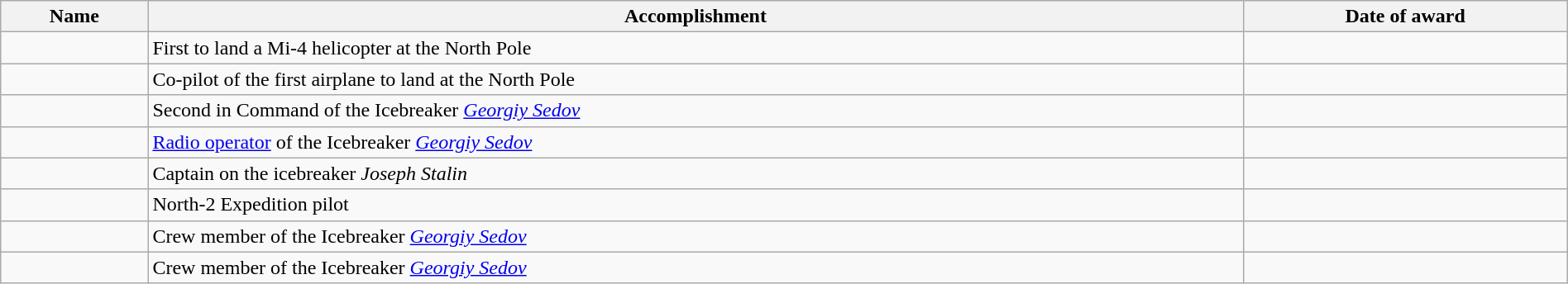<table class="wikitable sortable" width="100%">
<tr>
<th>Name</th>
<th>Accomplishment</th>
<th>Date of award</th>
</tr>
<tr>
<td><strong></strong><br></td>
<td>First to land a Mi-4 helicopter at the North Pole</td>
<td></td>
</tr>
<tr>
<td><strong></strong><br></td>
<td>Co-pilot of the first airplane to land at the North Pole</td>
<td></td>
</tr>
<tr>
<td><strong></strong><br></td>
<td>Second in Command of the Icebreaker <em><a href='#'>Georgiy Sedov</a></em></td>
<td></td>
</tr>
<tr>
<td><strong></strong><br></td>
<td><a href='#'>Radio operator</a> of the Icebreaker <em><a href='#'>Georgiy Sedov</a></em></td>
<td></td>
</tr>
<tr>
<td><strong></strong><br></td>
<td>Captain on the icebreaker <em>Joseph Stalin</em></td>
<td></td>
</tr>
<tr>
<td><strong></strong><br></td>
<td>North-2 Expedition pilot</td>
<td></td>
</tr>
<tr>
<td><strong></strong><br></td>
<td>Crew member of the Icebreaker <em><a href='#'>Georgiy Sedov</a></em></td>
<td></td>
</tr>
<tr>
<td><strong></strong><br></td>
<td>Crew member of the Icebreaker <em><a href='#'>Georgiy Sedov</a></em></td>
<td></td>
</tr>
</table>
